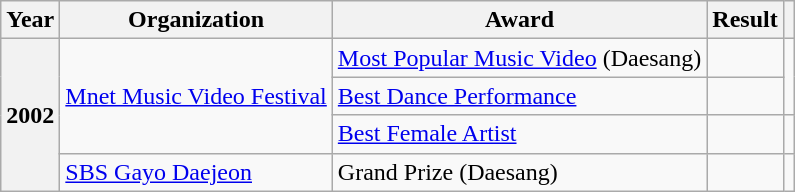<table class="wikitable plainrowheaders">
<tr>
<th scope="col">Year</th>
<th scope="col">Organization</th>
<th scope="col">Award</th>
<th scope="col">Result</th>
<th></th>
</tr>
<tr>
<th scope="row" rowspan="4">2002</th>
<td rowspan="3"><a href='#'>Mnet Music Video Festival</a></td>
<td><a href='#'>Most Popular Music Video</a> (Daesang)</td>
<td></td>
<td align="center" rowspan="2"></td>
</tr>
<tr>
<td><a href='#'>Best Dance Performance</a></td>
<td></td>
</tr>
<tr>
<td><a href='#'>Best Female Artist</a></td>
<td></td>
<td align="center"></td>
</tr>
<tr>
<td><a href='#'>SBS Gayo Daejeon</a></td>
<td>Grand Prize (Daesang)</td>
<td></td>
<td align="center"></td>
</tr>
</table>
